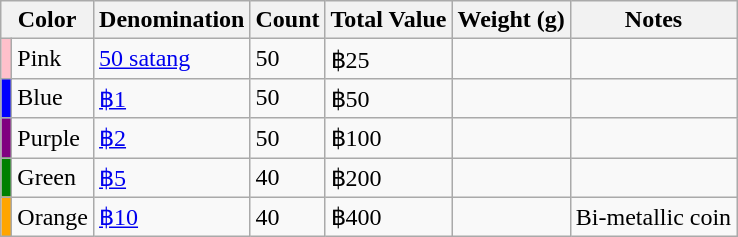<table class="wikitable">
<tr>
<th colspan=2>Color</th>
<th>Denomination</th>
<th>Count</th>
<th>Total Value</th>
<th>Weight (g)</th>
<th>Notes</th>
</tr>
<tr>
<td style="background:Pink"></td>
<td>Pink</td>
<td><a href='#'>50 satang</a></td>
<td>50</td>
<td>฿25</td>
<td></td>
<td></td>
</tr>
<tr>
<td style="background:Blue"></td>
<td>Blue</td>
<td><a href='#'>฿1</a></td>
<td>50</td>
<td>฿50</td>
<td></td>
<td></td>
</tr>
<tr>
<td style="background:Purple"></td>
<td>Purple</td>
<td><a href='#'>฿2</a></td>
<td>50</td>
<td>฿100</td>
<td></td>
<td></td>
</tr>
<tr>
<td style="background:Green"></td>
<td>Green</td>
<td><a href='#'>฿5</a></td>
<td>40</td>
<td>฿200</td>
<td></td>
<td></td>
</tr>
<tr>
<td style="background:Orange"></td>
<td>Orange</td>
<td><a href='#'>฿10</a></td>
<td>40</td>
<td>฿400</td>
<td></td>
<td>Bi-metallic coin</td>
</tr>
</table>
